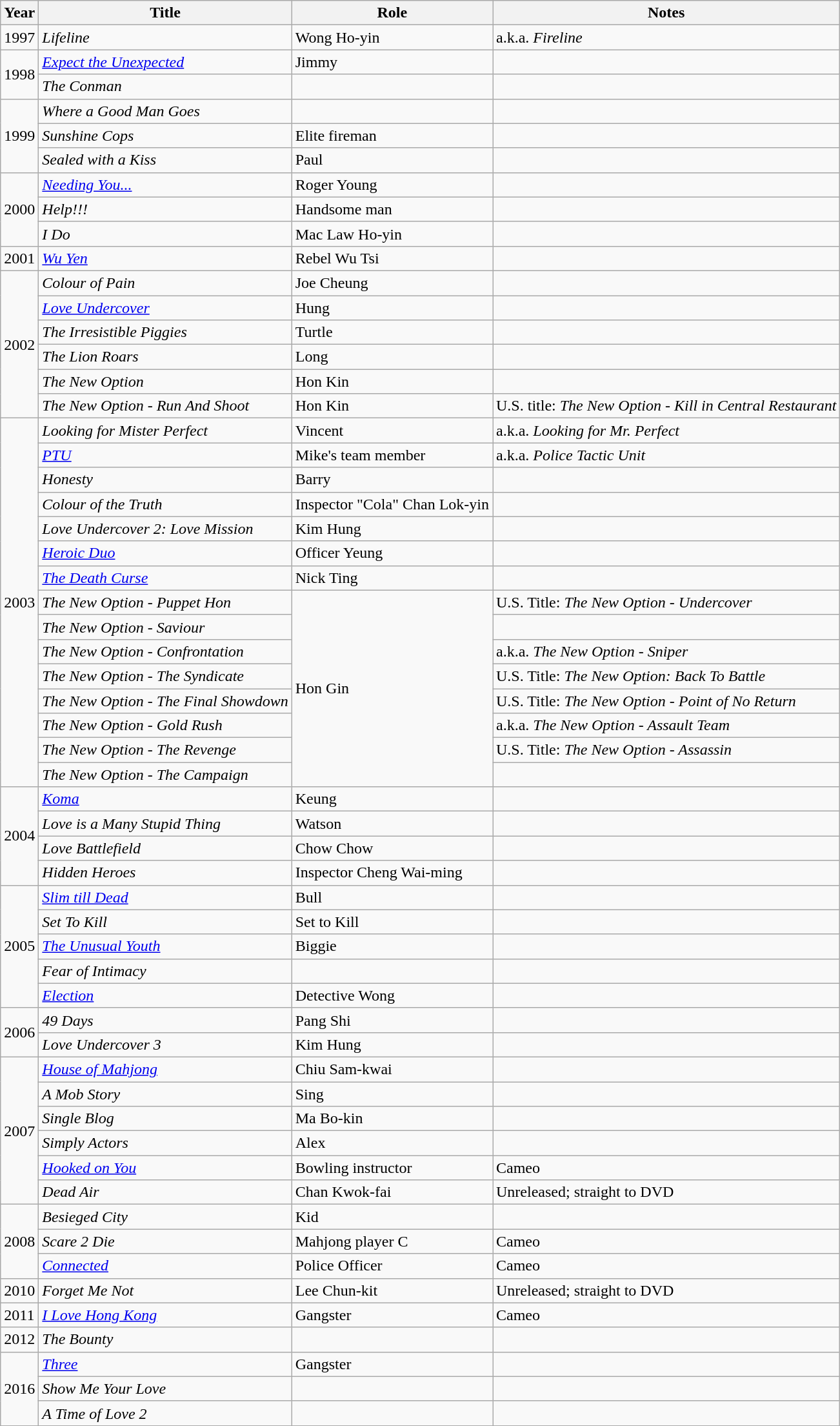<table class="wikitable sortable">
<tr>
<th>Year</th>
<th>Title</th>
<th>Role</th>
<th class="unsortable">Notes</th>
</tr>
<tr>
<td>1997</td>
<td><em>Lifeline</em></td>
<td>Wong Ho-yin</td>
<td>a.k.a. <em>Fireline</em></td>
</tr>
<tr>
<td rowspan=2>1998</td>
<td><em><a href='#'>Expect the Unexpected</a></em></td>
<td>Jimmy</td>
<td></td>
</tr>
<tr>
<td><em>The Conman</em></td>
<td></td>
<td></td>
</tr>
<tr>
<td rowspan=3>1999</td>
<td><em>Where a Good Man Goes</em></td>
<td></td>
<td></td>
</tr>
<tr>
<td><em>Sunshine Cops</em></td>
<td>Elite fireman</td>
<td></td>
</tr>
<tr>
<td><em>Sealed with a Kiss</em></td>
<td>Paul</td>
<td></td>
</tr>
<tr>
<td rowspan=3>2000</td>
<td><em><a href='#'>Needing You...</a></em></td>
<td>Roger Young</td>
<td></td>
</tr>
<tr>
<td><em>Help!!!</em></td>
<td>Handsome man</td>
<td></td>
</tr>
<tr>
<td><em>I Do</em></td>
<td>Mac Law Ho-yin</td>
<td></td>
</tr>
<tr>
<td>2001</td>
<td><em><a href='#'>Wu Yen</a></em></td>
<td>Rebel Wu Tsi</td>
<td></td>
</tr>
<tr>
<td rowspan=6>2002</td>
<td><em>Colour of Pain</em></td>
<td>Joe Cheung</td>
<td></td>
</tr>
<tr>
<td><em><a href='#'>Love Undercover</a></em></td>
<td>Hung</td>
<td></td>
</tr>
<tr>
<td><em>The Irresistible Piggies</em></td>
<td>Turtle</td>
<td></td>
</tr>
<tr>
<td><em>The Lion Roars</em></td>
<td>Long</td>
<td></td>
</tr>
<tr>
<td><em>The New Option</em></td>
<td>Hon Kin</td>
<td></td>
</tr>
<tr>
<td><em>The New Option - Run And Shoot</em></td>
<td>Hon Kin</td>
<td>U.S. title: <em>The New Option - Kill in Central Restaurant</em></td>
</tr>
<tr>
<td rowspan=15>2003</td>
<td><em>Looking for Mister Perfect</em></td>
<td>Vincent</td>
<td>a.k.a. <em>Looking for Mr. Perfect</em></td>
</tr>
<tr>
<td><em><a href='#'>PTU</a></em></td>
<td>Mike's team member</td>
<td>a.k.a. <em>Police Tactic Unit</em></td>
</tr>
<tr>
<td><em>Honesty</em></td>
<td>Barry</td>
<td></td>
</tr>
<tr>
<td><em>Colour of the Truth</em></td>
<td>Inspector "Cola" Chan Lok-yin</td>
<td></td>
</tr>
<tr>
<td><em>Love Undercover 2: Love Mission</em></td>
<td>Kim Hung</td>
<td></td>
</tr>
<tr>
<td><em><a href='#'>Heroic Duo</a></em></td>
<td>Officer Yeung</td>
<td></td>
</tr>
<tr>
<td><em><a href='#'>The Death Curse</a></em></td>
<td>Nick Ting</td>
<td></td>
</tr>
<tr>
<td><em>The New Option - Puppet Hon</em></td>
<td rowspan=8>Hon Gin</td>
<td>U.S. Title: <em>The New Option - Undercover</em></td>
</tr>
<tr>
<td><em>The New Option - Saviour</em></td>
<td></td>
</tr>
<tr>
<td><em>The New Option - Confrontation</em></td>
<td>a.k.a. <em>The New Option - Sniper</em></td>
</tr>
<tr>
<td><em>The New Option - The Syndicate</em></td>
<td>U.S. Title: <em>The New Option: Back To Battle</em></td>
</tr>
<tr>
<td><em>The New Option - The Final Showdown</em></td>
<td>U.S. Title: <em>The New Option - Point of No Return</em></td>
</tr>
<tr>
<td><em>The New Option - Gold Rush</em></td>
<td>a.k.a. <em>The New Option - Assault Team</em></td>
</tr>
<tr>
<td><em>The New Option - The Revenge</em></td>
<td>U.S. Title: <em>The New Option - Assassin</em></td>
</tr>
<tr>
<td><em>The New Option - The Campaign</em></td>
<td></td>
</tr>
<tr>
<td rowspan=4>2004</td>
<td><em><a href='#'>Koma</a></em></td>
<td>Keung</td>
<td></td>
</tr>
<tr>
<td><em>Love is a Many Stupid Thing</em></td>
<td>Watson</td>
<td></td>
</tr>
<tr>
<td><em>Love Battlefield</em></td>
<td>Chow Chow</td>
<td></td>
</tr>
<tr>
<td><em>Hidden Heroes</em></td>
<td>Inspector Cheng Wai-ming</td>
<td></td>
</tr>
<tr>
<td rowspan=5>2005</td>
<td><em><a href='#'>Slim till Dead</a></em></td>
<td>Bull</td>
<td></td>
</tr>
<tr>
<td><em>Set To Kill</em></td>
<td>Set to Kill</td>
<td></td>
</tr>
<tr>
<td><em><a href='#'>The Unusual Youth</a></em></td>
<td>Biggie</td>
<td></td>
</tr>
<tr>
<td><em>Fear of Intimacy</em></td>
<td></td>
<td></td>
</tr>
<tr>
<td><em><a href='#'>Election</a></em></td>
<td>Detective Wong</td>
<td></td>
</tr>
<tr>
<td rowspan=2>2006</td>
<td><em>49 Days</em></td>
<td>Pang Shi</td>
<td></td>
</tr>
<tr>
<td><em>Love Undercover 3</em></td>
<td>Kim Hung</td>
<td></td>
</tr>
<tr>
<td rowspan=6>2007</td>
<td><em><a href='#'>House of Mahjong</a></em></td>
<td>Chiu Sam-kwai</td>
<td></td>
</tr>
<tr>
<td><em>A Mob Story</em></td>
<td>Sing</td>
<td></td>
</tr>
<tr>
<td><em>Single Blog</em></td>
<td>Ma Bo-kin</td>
<td></td>
</tr>
<tr>
<td><em>Simply Actors</em></td>
<td>Alex</td>
<td></td>
</tr>
<tr>
<td><em><a href='#'>Hooked on You</a></em></td>
<td>Bowling instructor</td>
<td>Cameo</td>
</tr>
<tr>
<td><em>Dead Air</em></td>
<td>Chan Kwok-fai</td>
<td>Unreleased; straight to DVD</td>
</tr>
<tr>
<td rowspan=3>2008</td>
<td><em>Besieged City</em></td>
<td>Kid</td>
<td></td>
</tr>
<tr>
<td><em>Scare 2 Die</em></td>
<td>Mahjong player C</td>
<td>Cameo</td>
</tr>
<tr>
<td><em><a href='#'>Connected</a></em></td>
<td>Police Officer</td>
<td>Cameo</td>
</tr>
<tr>
<td>2010</td>
<td><em>Forget Me Not</em></td>
<td>Lee Chun-kit</td>
<td>Unreleased; straight to DVD</td>
</tr>
<tr>
<td>2011</td>
<td><em><a href='#'>I Love Hong Kong</a></em></td>
<td>Gangster</td>
<td>Cameo</td>
</tr>
<tr>
<td>2012</td>
<td><em>The Bounty</em></td>
<td></td>
<td></td>
</tr>
<tr>
<td rowspan=3>2016</td>
<td><em><a href='#'>Three</a></em></td>
<td>Gangster</td>
<td></td>
</tr>
<tr>
<td><em>Show Me Your Love</em></td>
<td></td>
<td></td>
</tr>
<tr>
<td><em>A Time of Love 2</em></td>
<td></td>
<td></td>
</tr>
</table>
